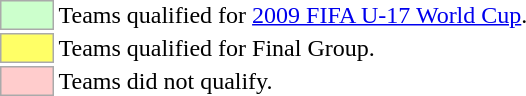<table>
<tr>
<td style="background-color:#ccffcc; border:1px solid #aaaaaa; width:2em;"></td>
<td>Teams qualified for <a href='#'>2009 FIFA U-17 World Cup</a>.</td>
</tr>
<tr>
<td style="background-color:#ffff66; border:1px solid #aaaaaa; width:2em;"></td>
<td>Teams qualified for Final Group.</td>
</tr>
<tr>
<td style="background-color:#ffcccc; border:1px solid #aaaaaa; width:2em;"></td>
<td>Teams did not qualify.</td>
</tr>
</table>
